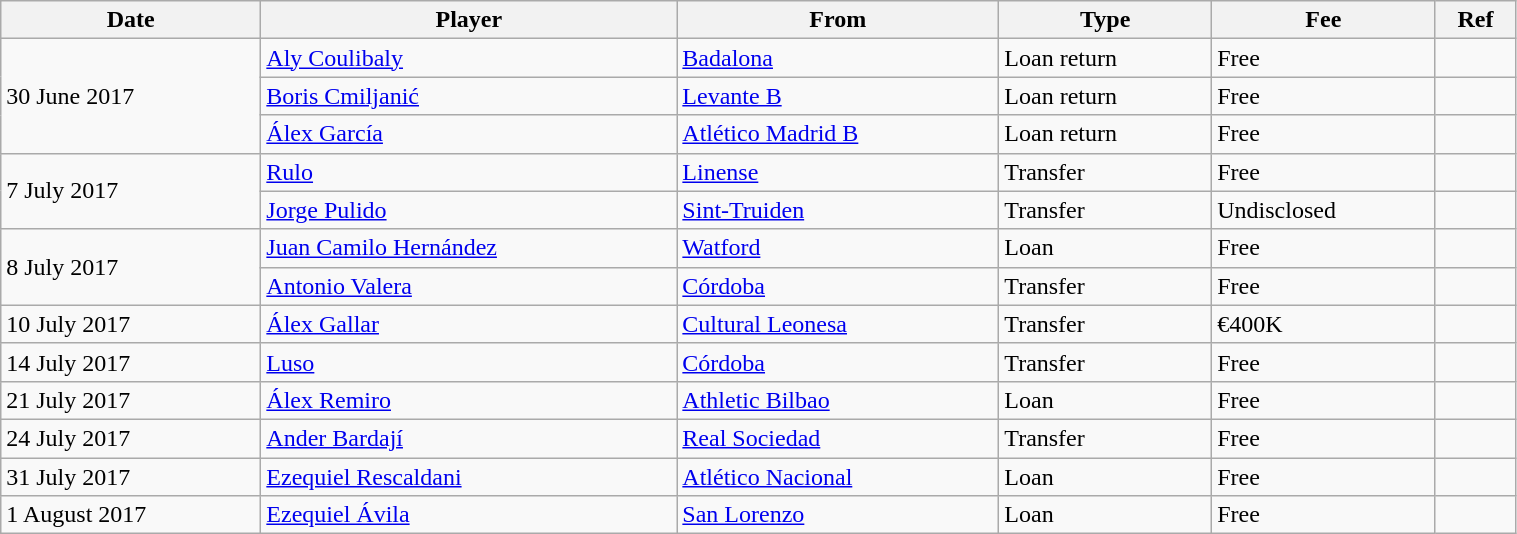<table class="wikitable" style="width:80%;">
<tr>
<th>Date</th>
<th>Player</th>
<th>From</th>
<th>Type</th>
<th>Fee</th>
<th>Ref</th>
</tr>
<tr>
<td rowspan="3">30 June 2017</td>
<td> <a href='#'>Aly Coulibaly</a></td>
<td> <a href='#'>Badalona</a></td>
<td>Loan return</td>
<td>Free</td>
<td></td>
</tr>
<tr>
<td> <a href='#'>Boris Cmiljanić</a></td>
<td> <a href='#'>Levante B</a></td>
<td>Loan return</td>
<td>Free</td>
<td></td>
</tr>
<tr>
<td> <a href='#'>Álex García</a></td>
<td> <a href='#'>Atlético Madrid B</a></td>
<td>Loan return</td>
<td>Free</td>
<td></td>
</tr>
<tr>
<td rowspan="2">7 July 2017</td>
<td> <a href='#'>Rulo</a></td>
<td> <a href='#'>Linense</a></td>
<td>Transfer</td>
<td>Free</td>
<td></td>
</tr>
<tr>
<td> <a href='#'>Jorge Pulido</a></td>
<td> <a href='#'>Sint-Truiden</a></td>
<td>Transfer</td>
<td>Undisclosed</td>
<td></td>
</tr>
<tr>
<td rowspan="2">8 July 2017</td>
<td> <a href='#'>Juan Camilo Hernández</a></td>
<td> <a href='#'>Watford</a></td>
<td>Loan</td>
<td>Free</td>
<td></td>
</tr>
<tr>
<td> <a href='#'>Antonio Valera</a></td>
<td> <a href='#'>Córdoba</a></td>
<td>Transfer</td>
<td>Free</td>
<td></td>
</tr>
<tr>
<td>10 July 2017</td>
<td> <a href='#'>Álex Gallar</a></td>
<td> <a href='#'>Cultural Leonesa</a></td>
<td>Transfer</td>
<td>€400K</td>
<td></td>
</tr>
<tr>
<td>14 July 2017</td>
<td> <a href='#'>Luso</a></td>
<td> <a href='#'>Córdoba</a></td>
<td>Transfer</td>
<td>Free</td>
<td></td>
</tr>
<tr>
<td>21 July 2017</td>
<td> <a href='#'>Álex Remiro</a></td>
<td> <a href='#'>Athletic Bilbao</a></td>
<td>Loan</td>
<td>Free</td>
<td></td>
</tr>
<tr>
<td>24 July 2017</td>
<td> <a href='#'>Ander Bardají</a></td>
<td> <a href='#'>Real Sociedad</a></td>
<td>Transfer</td>
<td>Free</td>
<td></td>
</tr>
<tr>
<td>31 July 2017</td>
<td> <a href='#'>Ezequiel Rescaldani</a></td>
<td> <a href='#'>Atlético Nacional</a></td>
<td>Loan</td>
<td>Free</td>
<td></td>
</tr>
<tr>
<td>1 August 2017</td>
<td> <a href='#'>Ezequiel Ávila</a></td>
<td> <a href='#'>San Lorenzo</a></td>
<td>Loan</td>
<td>Free</td>
<td></td>
</tr>
</table>
